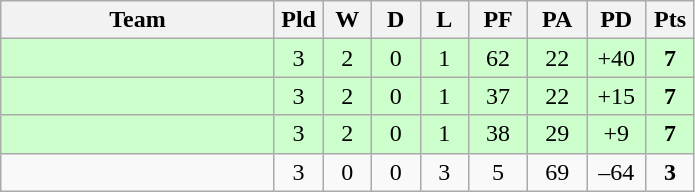<table class="wikitable" style="text-align:center;">
<tr>
<th width=175>Team</th>
<th width=25 abbr="Played">Pld</th>
<th width=25 abbr="Won">W</th>
<th width=25 abbr="Drawn">D</th>
<th width=25 abbr="Lost">L</th>
<th width=32 abbr="Points for">PF</th>
<th width=32 abbr="Points against">PA</th>
<th width=32 abbr="Points difference">PD</th>
<th width=25 abbr="Points">Pts</th>
</tr>
<tr bgcolor=ccffcc>
<td align=left></td>
<td>3</td>
<td>2</td>
<td>0</td>
<td>1</td>
<td>62</td>
<td>22</td>
<td>+40</td>
<td><strong>7</strong></td>
</tr>
<tr bgcolor=ccffcc>
<td align=left></td>
<td>3</td>
<td>2</td>
<td>0</td>
<td>1</td>
<td>37</td>
<td>22</td>
<td>+15</td>
<td><strong>7</strong></td>
</tr>
<tr bgcolor=ccffcc>
<td align=left></td>
<td>3</td>
<td>2</td>
<td>0</td>
<td>1</td>
<td>38</td>
<td>29</td>
<td>+9</td>
<td><strong>7</strong></td>
</tr>
<tr>
<td align=left></td>
<td>3</td>
<td>0</td>
<td>0</td>
<td>3</td>
<td>5</td>
<td>69</td>
<td>–64</td>
<td><strong>3</strong></td>
</tr>
</table>
